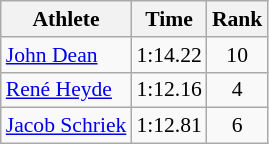<table class="wikitable" style="font-size:90%;">
<tr>
<th>Athlete</th>
<th>Time</th>
<th>Rank</th>
</tr>
<tr align=center>
<td align=left><a href='#'>John Dean</a></td>
<td>1:14.22</td>
<td>10</td>
</tr>
<tr align=center>
<td align=left><a href='#'>René Heyde</a></td>
<td>1:12.16</td>
<td>4</td>
</tr>
<tr align=center>
<td align=left><a href='#'>Jacob Schriek</a></td>
<td>1:12.81</td>
<td>6</td>
</tr>
</table>
